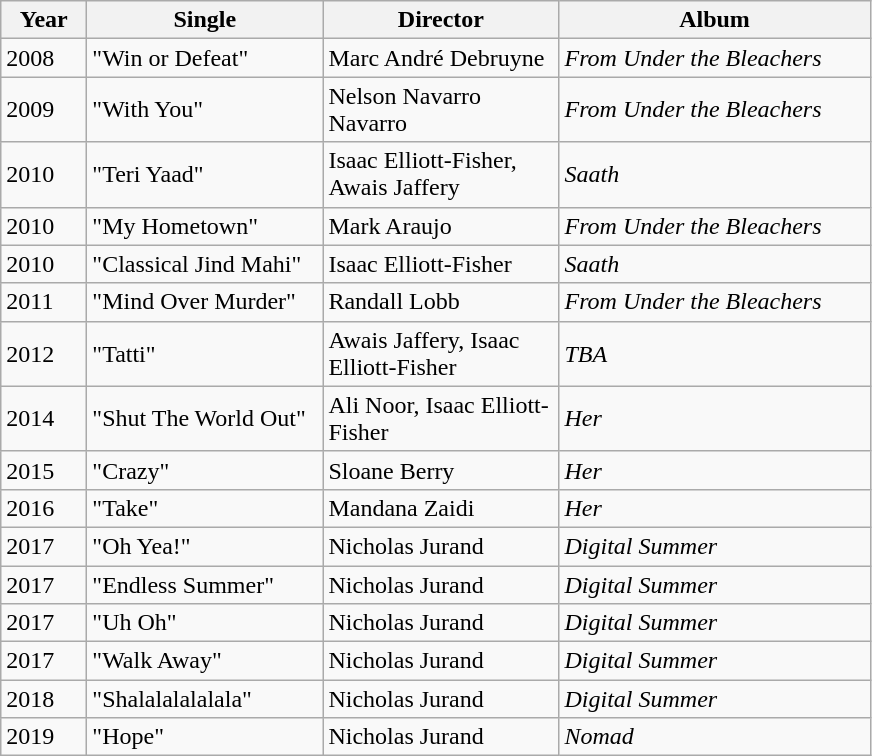<table class="wikitable">
<tr>
<th>Year</th>
<th>Single</th>
<th>Director</th>
<th>Album</th>
</tr>
<tr>
<td style="width:50px;" align=>2008</td>
<td style="width:150px;" align=>"Win or Defeat"</td>
<td style="width:150px;" align=>Marc André Debruyne</td>
<td style="width:200px;" align=><em>From Under the Bleachers</em></td>
</tr>
<tr>
<td style="width:50px;" align=>2009</td>
<td style="width:150px;" align=>"With You"</td>
<td style="width:150px;" align=>Nelson Navarro Navarro</td>
<td style="width:200px;" align=><em>From Under the Bleachers</em></td>
</tr>
<tr>
<td style="width:50px;" align=>2010</td>
<td style="width:150px;" align=>"Teri Yaad"</td>
<td style="width:150px;" align=>Isaac Elliott-Fisher, Awais Jaffery</td>
<td style="width:200px;" align=><em>Saath</em></td>
</tr>
<tr>
<td style="width:50px;" align=>2010</td>
<td style="width:150px;" align=>"My Hometown"</td>
<td style="width:150px;" align=>Mark Araujo</td>
<td style="width:200px;" align=><em>From Under the Bleachers</em></td>
</tr>
<tr>
<td style="width:50px;" align=>2010</td>
<td style="width:150px;" align=>"Classical Jind Mahi"</td>
<td style="width:150px;" align=>Isaac Elliott-Fisher</td>
<td style="width:200px;" align=><em>Saath</em></td>
</tr>
<tr>
<td style="width:50px;" align=>2011</td>
<td style="width:150px;" align=>"Mind Over Murder"</td>
<td style="width:150px;" align=>Randall Lobb</td>
<td style="width:200px;" align=><em>From Under the Bleachers</em></td>
</tr>
<tr>
<td style="width:50px;" align=>2012</td>
<td style="width:150px;" align=>"Tatti"</td>
<td style="width:150px;" align=>Awais Jaffery, Isaac Elliott-Fisher</td>
<td style="width:200px;" align=><em>TBA</em></td>
</tr>
<tr>
<td style="width:50px;" align=>2014</td>
<td style="width:150px;" align=>"Shut The World Out"</td>
<td style="width:150px;" align=>Ali Noor, Isaac Elliott-Fisher</td>
<td style="width:200px;" align=><em>Her</em></td>
</tr>
<tr>
<td>2015</td>
<td>"Crazy"</td>
<td>Sloane Berry</td>
<td><em>Her</em></td>
</tr>
<tr>
<td>2016</td>
<td>"Take"</td>
<td>Mandana Zaidi</td>
<td><em>Her</em></td>
</tr>
<tr>
<td>2017</td>
<td>"Oh Yea!"</td>
<td>Nicholas Jurand</td>
<td><em>Digital Summer</em></td>
</tr>
<tr>
<td>2017</td>
<td>"Endless Summer"</td>
<td>Nicholas Jurand</td>
<td><em>Digital Summer</em></td>
</tr>
<tr>
<td>2017</td>
<td>"Uh Oh"</td>
<td>Nicholas Jurand</td>
<td><em>Digital Summer</em></td>
</tr>
<tr>
<td>2017</td>
<td>"Walk Away"</td>
<td>Nicholas Jurand</td>
<td><em>Digital Summer</em></td>
</tr>
<tr>
<td>2018</td>
<td>"Shalalalalalala"</td>
<td>Nicholas Jurand</td>
<td><em>Digital Summer</em></td>
</tr>
<tr>
<td>2019</td>
<td>"Hope"</td>
<td>Nicholas Jurand</td>
<td><em>Nomad</em></td>
</tr>
</table>
